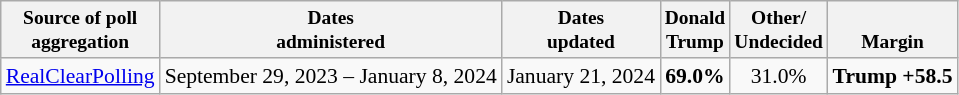<table class="wikitable sortable mw-datatable" style="font-size:90%;text-align:center;">
<tr valign="bottom" style="font-size:90%;">
<th>Source of poll<br>aggregation</th>
<th>Dates<br>administered</th>
<th>Dates<br>updated</th>
<th>Donald<br>Trump</th>
<th>Other/<br>Undecided</th>
<th>Margin</th>
</tr>
<tr>
<td><a href='#'>RealClearPolling</a></td>
<td>September 29, 2023 – January 8, 2024</td>
<td>January 21, 2024</td>
<td><strong>69.0%</strong></td>
<td>31.0%</td>
<td><strong>Trump +58.5</strong></td>
</tr>
</table>
